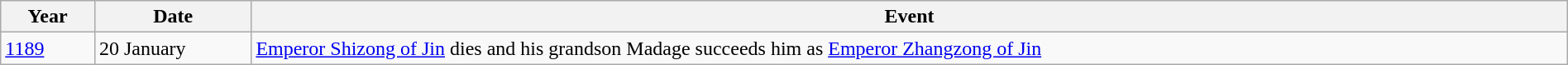<table class="wikitable" width="100%">
<tr>
<th style="width:6%">Year</th>
<th style="width:10%">Date</th>
<th>Event</th>
</tr>
<tr>
<td><a href='#'>1189</a></td>
<td>20 January</td>
<td><a href='#'>Emperor Shizong of Jin</a> dies and his grandson Madage succeeds him as <a href='#'>Emperor Zhangzong of Jin</a></td>
</tr>
</table>
